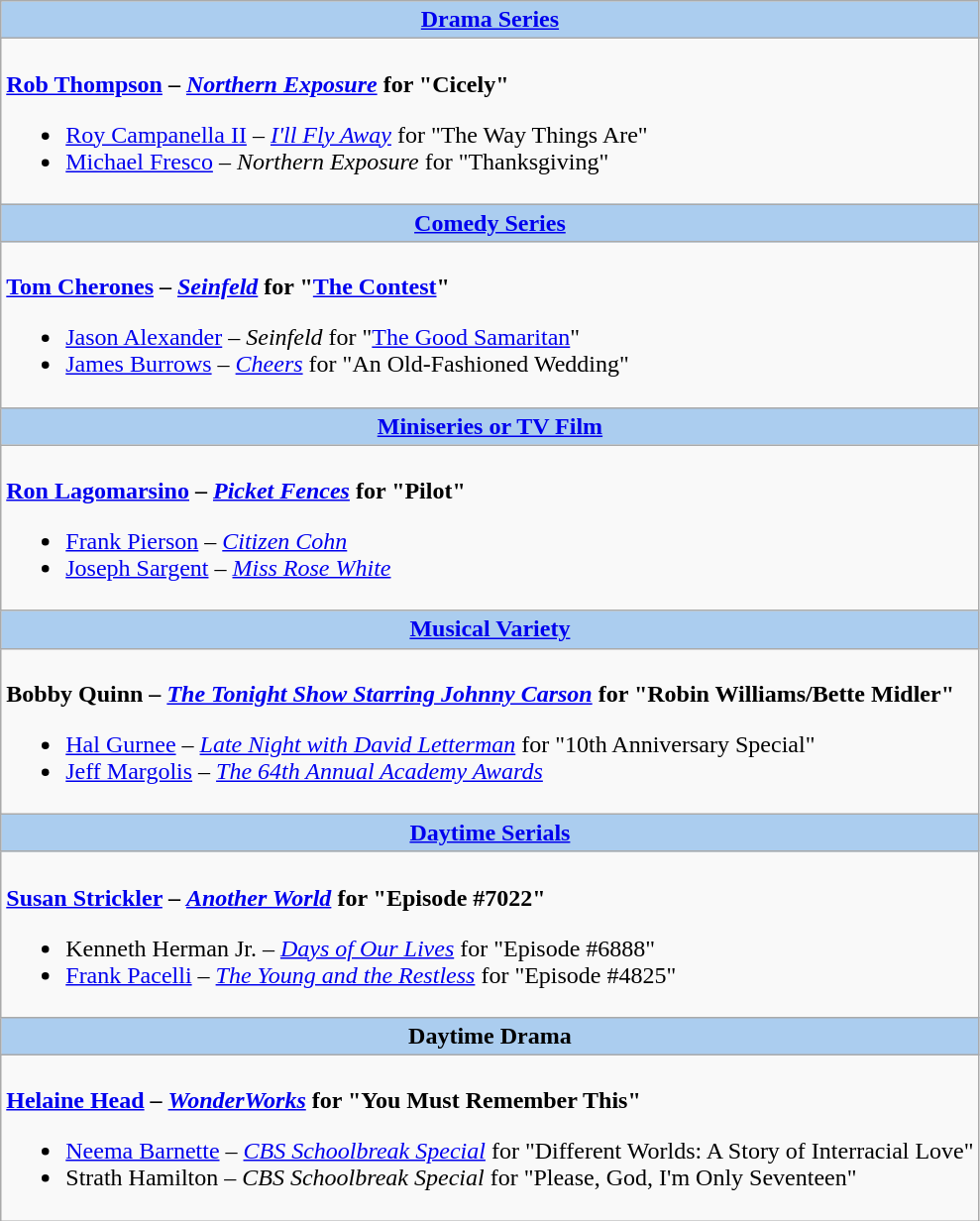<table class=wikitable style="width="100%">
<tr>
<th colspan="2" style="background:#abcdef;"><a href='#'>Drama Series</a></th>
</tr>
<tr>
<td colspan="2" style="vertical-align:top;"><br><strong><a href='#'>Rob Thompson</a> – <em><a href='#'>Northern Exposure</a></em> for "Cicely"</strong><ul><li><a href='#'>Roy Campanella II</a> – <em><a href='#'>I'll Fly Away</a></em> for "The Way Things Are"</li><li><a href='#'>Michael Fresco</a> – <em>Northern Exposure</em> for "Thanksgiving"</li></ul></td>
</tr>
<tr>
<th colspan="2" style="background:#abcdef;"><a href='#'>Comedy Series</a></th>
</tr>
<tr>
<td colspan="2" style="vertical-align:top;"><br><strong><a href='#'>Tom Cherones</a> – <em><a href='#'>Seinfeld</a></em> for "<a href='#'>The Contest</a>"</strong><ul><li><a href='#'>Jason Alexander</a> – <em>Seinfeld</em> for "<a href='#'>The Good Samaritan</a>"</li><li><a href='#'>James Burrows</a> – <em><a href='#'>Cheers</a></em> for "An Old-Fashioned Wedding"</li></ul></td>
</tr>
<tr>
<th colspan="2" style="background:#abcdef;"><a href='#'>Miniseries or TV Film</a></th>
</tr>
<tr>
<td colspan="2" style="vertical-align:top;"><br><strong><a href='#'>Ron Lagomarsino</a> – <em><a href='#'>Picket Fences</a></em> for "Pilot"</strong><ul><li><a href='#'>Frank Pierson</a> – <em><a href='#'>Citizen Cohn</a></em></li><li><a href='#'>Joseph Sargent</a> – <em><a href='#'>Miss Rose White</a></em></li></ul></td>
</tr>
<tr>
<th colspan="2" style="background:#abcdef;"><a href='#'>Musical Variety</a></th>
</tr>
<tr>
<td colspan="2" style="vertical-align:top;"><br><strong>Bobby Quinn – <em><a href='#'>The Tonight Show Starring Johnny Carson</a></em> for "Robin Williams/Bette Midler"</strong><ul><li><a href='#'>Hal Gurnee</a> – <em><a href='#'>Late Night with David Letterman</a></em> for "10th Anniversary Special"</li><li><a href='#'>Jeff Margolis</a> – <em><a href='#'>The 64th Annual Academy Awards</a></em></li></ul></td>
</tr>
<tr>
<th colspan="2" style="background:#abcdef;"><a href='#'>Daytime Serials</a></th>
</tr>
<tr>
<td colspan="2" style="vertical-align:top;"><br><strong><a href='#'>Susan Strickler</a> – <em><a href='#'>Another World</a></em> for "Episode #7022"</strong><ul><li>Kenneth Herman Jr. – <em><a href='#'>Days of Our Lives</a></em> for "Episode #6888"</li><li><a href='#'>Frank Pacelli</a> – <em><a href='#'>The Young and the Restless</a></em> for "Episode #4825"</li></ul></td>
</tr>
<tr>
<th colspan="2" style="background:#abcdef;">Daytime Drama</th>
</tr>
<tr>
<td colspan="2" style="vertical-align:top;"><br><strong><a href='#'>Helaine Head</a> – <em><a href='#'>WonderWorks</a></em> for "You Must Remember This"</strong><ul><li><a href='#'>Neema Barnette</a> – <em><a href='#'>CBS Schoolbreak Special</a></em> for "Different Worlds: A Story of Interracial Love"</li><li>Strath Hamilton – <em>CBS Schoolbreak Special</em> for "Please, God, I'm Only Seventeen"</li></ul></td>
</tr>
</table>
